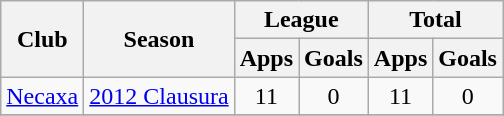<table class="wikitable" style="text-align: center;">
<tr>
<th rowspan="2">Club</th>
<th rowspan="2">Season</th>
<th colspan="2">League</th>
<th colspan="2">Total</th>
</tr>
<tr>
<th>Apps</th>
<th>Goals</th>
<th>Apps</th>
<th>Goals</th>
</tr>
<tr>
<td rowspan="1" style="text-align:center;"><a href='#'>Necaxa</a></td>
<td !colspan="2"><a href='#'>2012 Clausura</a></td>
<td>11</td>
<td>0</td>
<td>11</td>
<td>0</td>
</tr>
<tr>
</tr>
</table>
